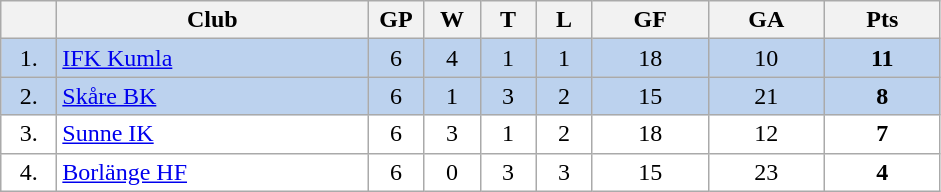<table class="wikitable">
<tr>
<th width="30"></th>
<th width="200">Club</th>
<th width="30">GP</th>
<th width="30">W</th>
<th width="30">T</th>
<th width="30">L</th>
<th width="70">GF</th>
<th width="70">GA</th>
<th width="70">Pts</th>
</tr>
<tr bgcolor="#BCD2EE" align="center">
<td>1.</td>
<td align="left"><a href='#'>IFK Kumla</a></td>
<td>6</td>
<td>4</td>
<td>1</td>
<td>1</td>
<td>18</td>
<td>10</td>
<td><strong>11</strong></td>
</tr>
<tr bgcolor="#BCD2EE" align="center">
<td>2.</td>
<td align="left"><a href='#'>Skåre BK</a></td>
<td>6</td>
<td>1</td>
<td>3</td>
<td>2</td>
<td>15</td>
<td>21</td>
<td><strong>8</strong></td>
</tr>
<tr bgcolor="#FFFFFF" align="center">
<td>3.</td>
<td align="left"><a href='#'>Sunne IK</a></td>
<td>6</td>
<td>3</td>
<td>1</td>
<td>2</td>
<td>18</td>
<td>12</td>
<td><strong>7</strong></td>
</tr>
<tr bgcolor="#FFFFFF" align="center">
<td>4.</td>
<td align="left"><a href='#'>Borlänge HF</a></td>
<td>6</td>
<td>0</td>
<td>3</td>
<td>3</td>
<td>15</td>
<td>23</td>
<td><strong>4</strong></td>
</tr>
</table>
